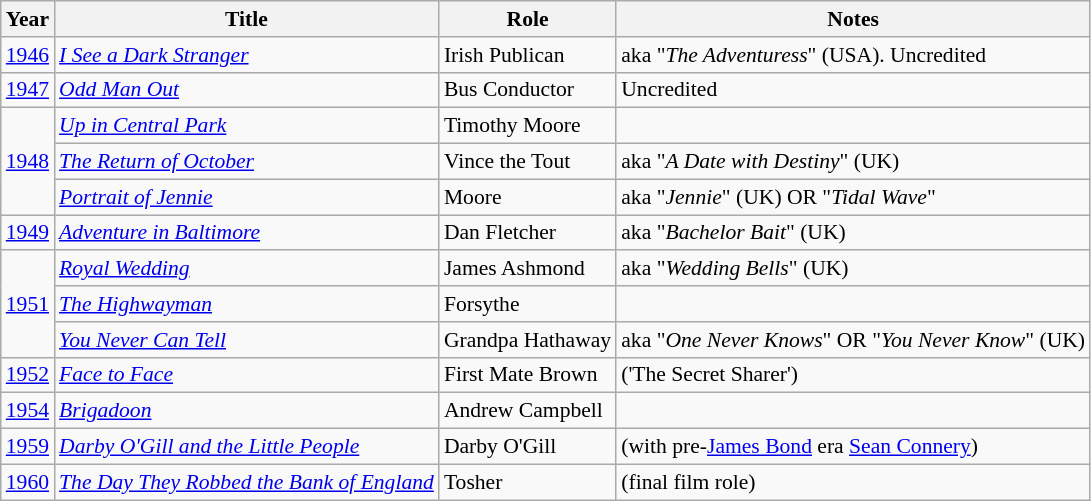<table class="wikitable" style="font-size: 90%;">
<tr>
<th>Year</th>
<th>Title</th>
<th>Role</th>
<th>Notes</th>
</tr>
<tr>
<td><a href='#'>1946</a></td>
<td><em><a href='#'>I See a Dark Stranger</a></em></td>
<td>Irish Publican</td>
<td>aka "<em>The Adventuress</em>" (USA). Uncredited</td>
</tr>
<tr>
<td><a href='#'>1947</a></td>
<td><em><a href='#'>Odd Man Out</a></em></td>
<td>Bus Conductor</td>
<td>Uncredited</td>
</tr>
<tr>
<td rowspan="3"><a href='#'>1948</a></td>
<td><em><a href='#'>Up in Central Park</a></em></td>
<td>Timothy Moore</td>
<td></td>
</tr>
<tr>
<td><em><a href='#'>The Return of October</a></em></td>
<td>Vince the Tout</td>
<td>aka "<em>A Date with Destiny</em>" (UK)</td>
</tr>
<tr>
<td><em><a href='#'>Portrait of Jennie</a></em></td>
<td>Moore</td>
<td>aka "<em>Jennie</em>" (UK) OR "<em>Tidal Wave</em>"</td>
</tr>
<tr>
<td><a href='#'>1949</a></td>
<td><em><a href='#'>Adventure in Baltimore</a></em></td>
<td>Dan Fletcher</td>
<td>aka "<em>Bachelor Bait</em>" (UK)</td>
</tr>
<tr>
<td rowspan="3"><a href='#'>1951</a></td>
<td><em><a href='#'>Royal Wedding</a></em></td>
<td>James Ashmond</td>
<td>aka "<em>Wedding Bells</em>" (UK)</td>
</tr>
<tr>
<td><em><a href='#'>The Highwayman</a></em></td>
<td>Forsythe</td>
<td></td>
</tr>
<tr>
<td><em><a href='#'>You Never Can Tell</a></em></td>
<td>Grandpa Hathaway</td>
<td>aka "<em>One Never Knows</em>" OR "<em>You Never Know</em>" (UK)</td>
</tr>
<tr>
<td><a href='#'>1952</a></td>
<td><em><a href='#'>Face to Face</a></em></td>
<td>First Mate Brown</td>
<td>('The Secret Sharer')</td>
</tr>
<tr>
<td><a href='#'>1954</a></td>
<td><em><a href='#'>Brigadoon</a></em></td>
<td>Andrew Campbell</td>
<td></td>
</tr>
<tr>
<td><a href='#'>1959</a></td>
<td><em><a href='#'>Darby O'Gill and the Little People</a></em></td>
<td>Darby O'Gill</td>
<td>(with pre-<a href='#'>James Bond</a> era <a href='#'>Sean Connery</a>)</td>
</tr>
<tr>
<td><a href='#'>1960</a></td>
<td><em><a href='#'>The Day They Robbed the Bank of England</a></em></td>
<td>Tosher</td>
<td>(final film role)</td>
</tr>
</table>
